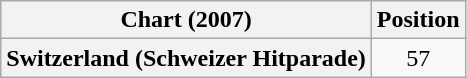<table class="wikitable plainrowheaders" style="text-align:center">
<tr>
<th scope="col">Chart (2007)</th>
<th scope="col">Position</th>
</tr>
<tr>
<th scope="row">Switzerland (Schweizer Hitparade)</th>
<td>57</td>
</tr>
</table>
